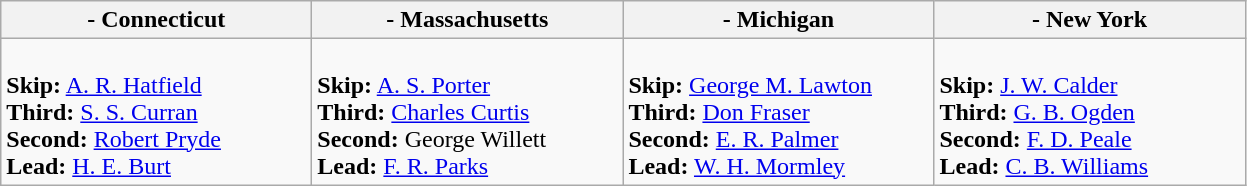<table class="wikitable">
<tr>
<th bgcolor="#efefef" width="200"> - Connecticut</th>
<th bgcolor="#efefef" width="200"> - Massachusetts</th>
<th bgcolor="#efefef" width="200"> - Michigan</th>
<th bgcolor="#efefef" width="200"> - New York</th>
</tr>
<tr align=center>
<td align=left><br><strong>Skip:</strong> <a href='#'>A. R. Hatfield</a><br>
<strong>Third:</strong>  <a href='#'>S. S. Curran</a><br>
<strong>Second:</strong>  <a href='#'>Robert Pryde</a><br>
<strong>Lead:</strong>  <a href='#'>H. E. Burt</a></td>
<td align=left><br><strong>Skip:</strong> <a href='#'>A. S. Porter</a><br>
<strong>Third:</strong>  <a href='#'>Charles Curtis</a><br>
<strong>Second:</strong>  George Willett<br>
<strong>Lead:</strong>  <a href='#'>F. R. Parks</a></td>
<td align=left><br><strong>Skip:</strong> <a href='#'>George M. Lawton</a><br>
<strong>Third:</strong>  <a href='#'>Don Fraser</a><br>
<strong>Second:</strong>  <a href='#'>E. R. Palmer</a><br>
<strong>Lead:</strong>  <a href='#'>W. H. Mormley</a></td>
<td align=left><br><strong>Skip:</strong> <a href='#'>J. W. Calder</a><br>
<strong>Third:</strong>  <a href='#'>G. B. Ogden</a><br>
<strong>Second:</strong>  <a href='#'>F. D. Peale</a><br>
<strong>Lead:</strong>  <a href='#'>C. B. Williams</a></td>
</tr>
</table>
